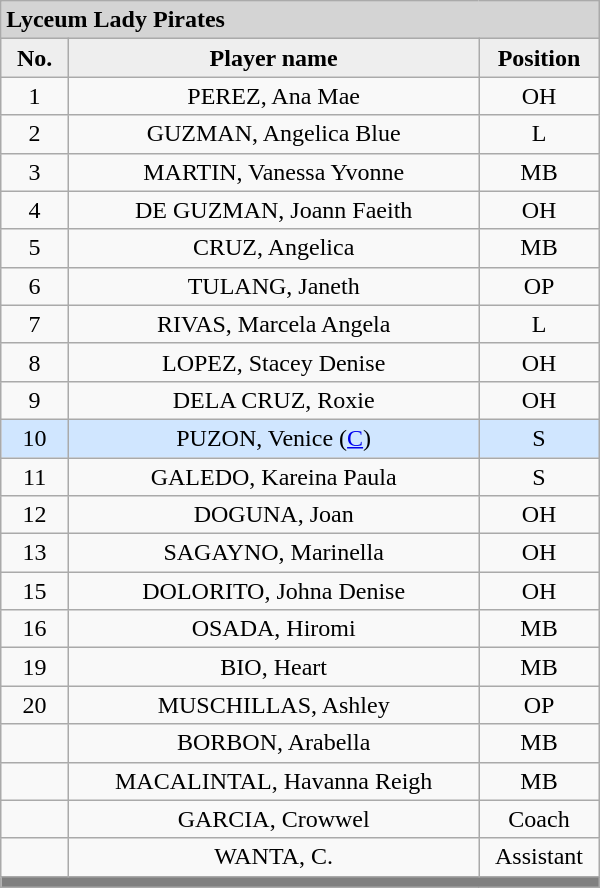<table class='wikitable mw-collapsible mw-collapsed' style='text-align: center; font-size: 100%; width: 400px; border: none;'>
<tr>
<th style="background:#D4D4D4; text-align:left;" colspan=3> Lyceum Lady Pirates</th>
</tr>
<tr style="background:#EEEEEE; font-weight:bold;">
<td width=5%>No.</td>
<td width=40%>Player name</td>
<td width=5%>Position</td>
</tr>
<tr>
<td>1</td>
<td>PEREZ, Ana Mae</td>
<td>OH</td>
</tr>
<tr>
<td>2</td>
<td>GUZMAN, Angelica Blue</td>
<td>L</td>
</tr>
<tr>
<td>3</td>
<td>MARTIN, Vanessa Yvonne</td>
<td>MB</td>
</tr>
<tr>
<td>4</td>
<td>DE GUZMAN, Joann Faeith</td>
<td>OH</td>
</tr>
<tr>
<td>5</td>
<td>CRUZ, Angelica</td>
<td>MB</td>
</tr>
<tr>
<td>6</td>
<td>TULANG, Janeth</td>
<td>OP</td>
</tr>
<tr>
<td>7</td>
<td>RIVAS, Marcela Angela</td>
<td>L</td>
</tr>
<tr>
<td>8</td>
<td>LOPEZ, Stacey Denise</td>
<td>OH</td>
</tr>
<tr>
<td>9</td>
<td>DELA CRUZ, Roxie</td>
<td>OH</td>
</tr>
<tr style="background: #D0E6FF">
<td>10</td>
<td>PUZON, Venice (<a href='#'>C</a>)</td>
<td>S</td>
</tr>
<tr>
<td>11</td>
<td>GALEDO, Kareina Paula</td>
<td>S</td>
</tr>
<tr>
<td>12</td>
<td>DOGUNA, Joan</td>
<td>OH</td>
</tr>
<tr>
<td>13</td>
<td>SAGAYNO, Marinella</td>
<td>OH</td>
</tr>
<tr>
<td>15</td>
<td>DOLORITO, Johna Denise</td>
<td>OH</td>
</tr>
<tr>
<td>16</td>
<td>OSADA, Hiromi</td>
<td>MB</td>
</tr>
<tr>
<td>19</td>
<td>BIO, Heart</td>
<td>MB</td>
</tr>
<tr>
<td>20</td>
<td>MUSCHILLAS, Ashley</td>
<td>OP</td>
</tr>
<tr>
<td></td>
<td>BORBON, Arabella</td>
<td>MB</td>
</tr>
<tr>
<td></td>
<td>MACALINTAL, Havanna Reigh</td>
<td>MB</td>
</tr>
<tr>
<td></td>
<td>GARCIA, Crowwel</td>
<td>Coach</td>
</tr>
<tr>
<td></td>
<td>WANTA, C.</td>
<td>Assistant</td>
</tr>
<tr>
<th style='background: grey;' colspan=3></th>
</tr>
</table>
